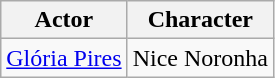<table class="wikitable">
<tr>
<th>Actor</th>
<th>Character</th>
</tr>
<tr>
<td><a href='#'>Glória Pires</a></td>
<td>Nice Noronha</td>
</tr>
</table>
